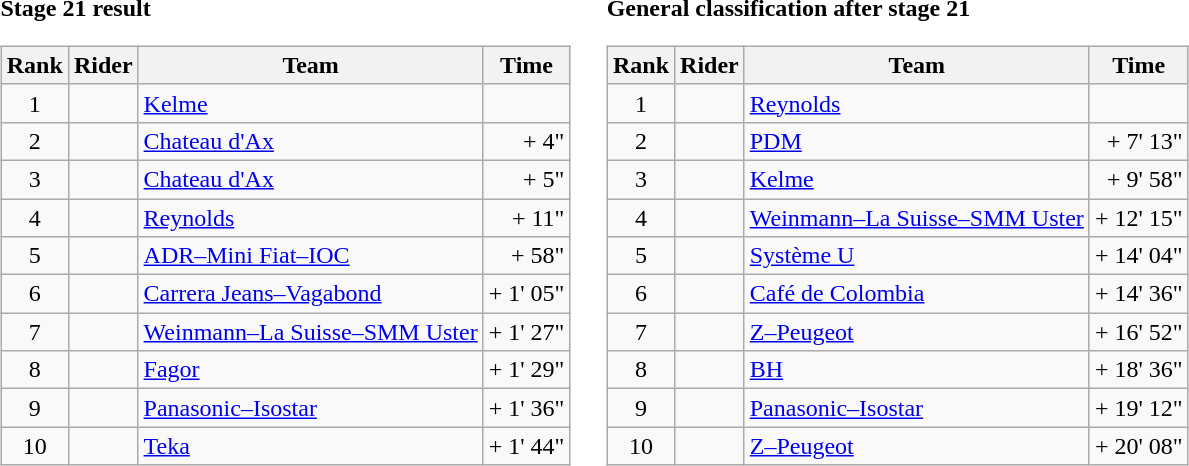<table>
<tr>
<td><strong>Stage 21 result</strong><br><table class="wikitable">
<tr>
<th scope="col">Rank</th>
<th scope="col">Rider</th>
<th scope="col">Team</th>
<th scope="col">Time</th>
</tr>
<tr>
<td style="text-align:center;">1</td>
<td></td>
<td><a href='#'>Kelme</a></td>
<td style="text-align:right;"></td>
</tr>
<tr>
<td style="text-align:center;">2</td>
<td></td>
<td><a href='#'>Chateau d'Ax</a></td>
<td style="text-align:right;">+ 4"</td>
</tr>
<tr>
<td style="text-align:center;">3</td>
<td></td>
<td><a href='#'>Chateau d'Ax</a></td>
<td style="text-align:right;">+ 5"</td>
</tr>
<tr>
<td style="text-align:center;">4</td>
<td> </td>
<td><a href='#'>Reynolds</a></td>
<td style="text-align:right;">+ 11"</td>
</tr>
<tr>
<td style="text-align:center;">5</td>
<td></td>
<td><a href='#'>ADR–Mini Fiat–IOC</a></td>
<td style="text-align:right;">+ 58"</td>
</tr>
<tr>
<td style="text-align:center;">6</td>
<td></td>
<td><a href='#'>Carrera Jeans–Vagabond</a></td>
<td style="text-align:right;">+ 1' 05"</td>
</tr>
<tr>
<td style="text-align:center;">7</td>
<td></td>
<td><a href='#'>Weinmann–La Suisse–SMM Uster</a></td>
<td style="text-align:right;">+ 1' 27"</td>
</tr>
<tr>
<td style="text-align:center;">8</td>
<td></td>
<td><a href='#'>Fagor</a></td>
<td style="text-align:right;">+ 1' 29"</td>
</tr>
<tr>
<td style="text-align:center;">9</td>
<td></td>
<td><a href='#'>Panasonic–Isostar</a></td>
<td style="text-align:right;">+ 1' 36"</td>
</tr>
<tr>
<td style="text-align:center;">10</td>
<td></td>
<td><a href='#'>Teka</a></td>
<td style="text-align:right;">+ 1' 44"</td>
</tr>
</table>
</td>
<td></td>
<td><strong>General classification after stage 21</strong><br><table class="wikitable">
<tr>
<th scope="col">Rank</th>
<th scope="col">Rider</th>
<th scope="col">Team</th>
<th scope="col">Time</th>
</tr>
<tr>
<td style="text-align:center;">1</td>
<td> </td>
<td><a href='#'>Reynolds</a></td>
<td style="text-align:right;"></td>
</tr>
<tr>
<td style="text-align:center;">2</td>
<td></td>
<td><a href='#'>PDM</a></td>
<td style="text-align:right;">+ 7' 13"</td>
</tr>
<tr>
<td style="text-align:center;">3</td>
<td></td>
<td><a href='#'>Kelme</a></td>
<td style="text-align:right;">+ 9' 58"</td>
</tr>
<tr>
<td style="text-align:center;">4</td>
<td></td>
<td><a href='#'>Weinmann–La Suisse–SMM Uster</a></td>
<td style="text-align:right;">+ 12' 15"</td>
</tr>
<tr>
<td style="text-align:center;">5</td>
<td></td>
<td><a href='#'>Système U</a></td>
<td style="text-align:right;">+ 14' 04"</td>
</tr>
<tr>
<td style="text-align:center;">6</td>
<td></td>
<td><a href='#'>Café de Colombia</a></td>
<td style="text-align:right;">+ 14' 36"</td>
</tr>
<tr>
<td style="text-align:center;">7</td>
<td></td>
<td><a href='#'>Z–Peugeot</a></td>
<td style="text-align:right;">+ 16' 52"</td>
</tr>
<tr>
<td style="text-align:center;">8</td>
<td></td>
<td><a href='#'>BH</a></td>
<td style="text-align:right;">+ 18' 36"</td>
</tr>
<tr>
<td style="text-align:center;">9</td>
<td></td>
<td><a href='#'>Panasonic–Isostar</a></td>
<td style="text-align:right;">+ 19' 12"</td>
</tr>
<tr>
<td style="text-align:center;">10</td>
<td></td>
<td><a href='#'>Z–Peugeot</a></td>
<td style="text-align:right;">+ 20' 08"</td>
</tr>
</table>
</td>
</tr>
</table>
